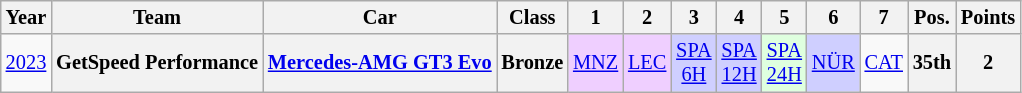<table class="wikitable" border="1" style="text-align:center; font-size:85%;">
<tr>
<th>Year</th>
<th>Team</th>
<th>Car</th>
<th>Class</th>
<th>1</th>
<th>2</th>
<th>3</th>
<th>4</th>
<th>5</th>
<th>6</th>
<th>7</th>
<th>Pos.</th>
<th>Points</th>
</tr>
<tr>
<td><a href='#'>2023</a></td>
<th nowrap>GetSpeed Performance</th>
<th nowrap><a href='#'>Mercedes-AMG GT3 Evo</a></th>
<th>Bronze</th>
<td style="background:#EFCFFF"><a href='#'>MNZ</a><br></td>
<td style="background:#EFCFFF"><a href='#'>LEC</a><br></td>
<td style="background:#CFCFFF"><a href='#'>SPA<br>6H</a><br></td>
<td style="background:#CFCFFF"><a href='#'>SPA<br>12H</a><br></td>
<td style="background:#DFFFDF"><a href='#'>SPA<br>24H</a><br></td>
<td style="background:#CFCFFF"><a href='#'>NÜR</a><br></td>
<td style="background:#;"><a href='#'>CAT</a></td>
<th>35th</th>
<th>2</th>
</tr>
</table>
